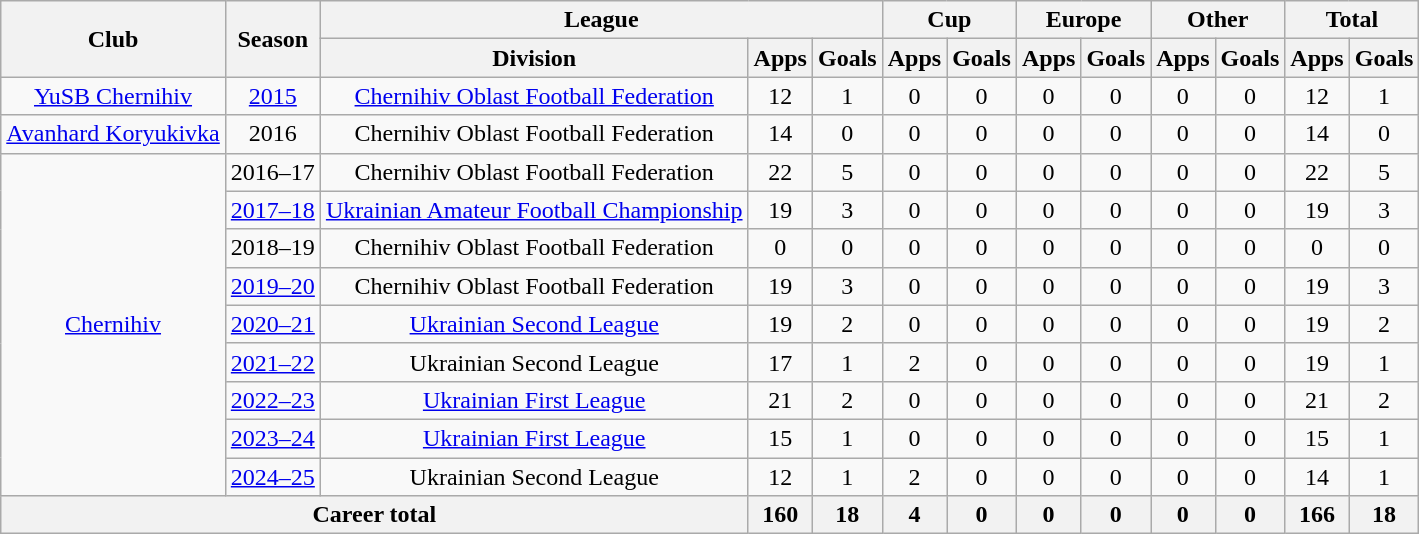<table class="wikitable" style="text-align:center">
<tr>
<th rowspan="2">Club</th>
<th rowspan="2">Season</th>
<th colspan="3">League</th>
<th colspan="2">Cup</th>
<th colspan="2">Europe</th>
<th colspan="2">Other</th>
<th colspan="2">Total</th>
</tr>
<tr>
<th>Division</th>
<th>Apps</th>
<th>Goals</th>
<th>Apps</th>
<th>Goals</th>
<th>Apps</th>
<th>Goals</th>
<th>Apps</th>
<th>Goals</th>
<th>Apps</th>
<th>Goals</th>
</tr>
<tr>
<td rowspan="1"><a href='#'>YuSB Chernihiv</a></td>
<td><a href='#'>2015</a></td>
<td><a href='#'>Chernihiv Oblast Football Federation</a></td>
<td>12</td>
<td>1</td>
<td>0</td>
<td>0</td>
<td>0</td>
<td>0</td>
<td>0</td>
<td>0</td>
<td>12</td>
<td>1</td>
</tr>
<tr>
<td rowspan="1"><a href='#'>Avanhard Koryukivka</a></td>
<td>2016</td>
<td>Chernihiv Oblast Football Federation</td>
<td>14</td>
<td>0</td>
<td>0</td>
<td>0</td>
<td>0</td>
<td>0</td>
<td>0</td>
<td>0</td>
<td>14</td>
<td>0</td>
</tr>
<tr>
<td rowspan="9"><a href='#'>Chernihiv</a></td>
<td>2016–17</td>
<td>Chernihiv Oblast Football Federation</td>
<td>22</td>
<td>5</td>
<td>0</td>
<td>0</td>
<td>0</td>
<td>0</td>
<td>0</td>
<td>0</td>
<td>22</td>
<td>5</td>
</tr>
<tr>
<td><a href='#'>2017–18</a></td>
<td><a href='#'>Ukrainian Amateur Football Championship</a></td>
<td>19</td>
<td>3</td>
<td>0</td>
<td>0</td>
<td>0</td>
<td>0</td>
<td>0</td>
<td>0</td>
<td>19</td>
<td>3</td>
</tr>
<tr>
<td>2018–19</td>
<td>Chernihiv Oblast Football Federation</td>
<td>0</td>
<td>0</td>
<td>0</td>
<td>0</td>
<td>0</td>
<td>0</td>
<td>0</td>
<td>0</td>
<td>0</td>
<td>0</td>
</tr>
<tr>
<td><a href='#'>2019–20</a></td>
<td>Chernihiv Oblast Football Federation</td>
<td>19</td>
<td>3</td>
<td>0</td>
<td>0</td>
<td>0</td>
<td>0</td>
<td>0</td>
<td>0</td>
<td>19</td>
<td>3</td>
</tr>
<tr>
<td><a href='#'>2020–21</a></td>
<td><a href='#'>Ukrainian Second League</a></td>
<td>19</td>
<td>2</td>
<td>0</td>
<td>0</td>
<td>0</td>
<td>0</td>
<td>0</td>
<td>0</td>
<td>19</td>
<td>2</td>
</tr>
<tr>
<td><a href='#'>2021–22</a></td>
<td>Ukrainian Second League</td>
<td>17</td>
<td>1</td>
<td>2</td>
<td>0</td>
<td>0</td>
<td>0</td>
<td>0</td>
<td>0</td>
<td>19</td>
<td>1</td>
</tr>
<tr>
<td><a href='#'>2022–23</a></td>
<td><a href='#'>Ukrainian First League</a></td>
<td>21</td>
<td>2</td>
<td>0</td>
<td>0</td>
<td>0</td>
<td>0</td>
<td>0</td>
<td>0</td>
<td>21</td>
<td>2</td>
</tr>
<tr>
<td><a href='#'>2023–24</a></td>
<td><a href='#'>Ukrainian First League</a></td>
<td>15</td>
<td>1</td>
<td>0</td>
<td>0</td>
<td>0</td>
<td>0</td>
<td>0</td>
<td>0</td>
<td>15</td>
<td>1</td>
</tr>
<tr>
<td><a href='#'>2024–25</a></td>
<td>Ukrainian Second League</td>
<td>12</td>
<td>1</td>
<td>2</td>
<td>0</td>
<td>0</td>
<td>0</td>
<td>0</td>
<td>0</td>
<td>14</td>
<td>1</td>
</tr>
<tr>
<th colspan="3">Career total</th>
<th>160</th>
<th>18</th>
<th>4</th>
<th>0</th>
<th>0</th>
<th>0</th>
<th>0</th>
<th>0</th>
<th>166</th>
<th>18</th>
</tr>
</table>
